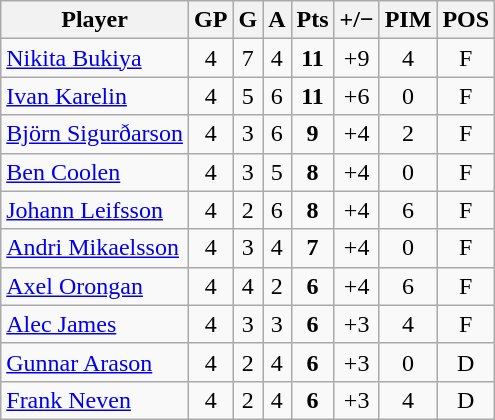<table class="wikitable sortable" style="text-align:center;">
<tr>
<th>Player</th>
<th>GP</th>
<th>G</th>
<th>A</th>
<th>Pts</th>
<th>+/−</th>
<th>PIM</th>
<th>POS</th>
</tr>
<tr>
<td style="text-align:left;"> <a href='#'>Nikita Bukiya</a></td>
<td>4</td>
<td>7</td>
<td>4</td>
<td><strong>11</strong></td>
<td>+9</td>
<td>4</td>
<td>F</td>
</tr>
<tr>
<td style="text-align:left;"> <a href='#'>Ivan Karelin</a></td>
<td>4</td>
<td>5</td>
<td>6</td>
<td><strong>11</strong></td>
<td>+6</td>
<td>0</td>
<td>F</td>
</tr>
<tr>
<td style="text-align:left;"> <a href='#'>Björn Sigurðarson</a></td>
<td>4</td>
<td>3</td>
<td>6</td>
<td><strong>9</strong></td>
<td>+4</td>
<td>2</td>
<td>F</td>
</tr>
<tr>
<td style="text-align:left;"> <a href='#'>Ben Coolen</a></td>
<td>4</td>
<td>3</td>
<td>5</td>
<td><strong>8</strong></td>
<td>+4</td>
<td>0</td>
<td>F</td>
</tr>
<tr>
<td style="text-align:left;"> <a href='#'>Johann Leifsson</a></td>
<td>4</td>
<td>2</td>
<td>6</td>
<td><strong>8</strong></td>
<td>+4</td>
<td>6</td>
<td>F</td>
</tr>
<tr>
<td style="text-align:left;"> <a href='#'>Andri Mikaelsson</a></td>
<td>4</td>
<td>3</td>
<td>4</td>
<td><strong>7</strong></td>
<td>+4</td>
<td>0</td>
<td>F</td>
</tr>
<tr>
<td style="text-align:left;"> <a href='#'>Axel Orongan</a></td>
<td>4</td>
<td>4</td>
<td>2</td>
<td><strong>6</strong></td>
<td>+4</td>
<td>6</td>
<td>F</td>
</tr>
<tr>
<td style="text-align:left;"> <a href='#'>Alec James</a></td>
<td>4</td>
<td>3</td>
<td>3</td>
<td><strong>6</strong></td>
<td>+3</td>
<td>4</td>
<td>F</td>
</tr>
<tr>
<td style="text-align:left;"> <a href='#'>Gunnar Arason</a></td>
<td>4</td>
<td>2</td>
<td>4</td>
<td><strong>6</strong></td>
<td>+3</td>
<td>0</td>
<td>D</td>
</tr>
<tr>
<td style="text-align:left;"> <a href='#'>Frank Neven</a></td>
<td>4</td>
<td>2</td>
<td>4</td>
<td><strong>6</strong></td>
<td>+3</td>
<td>4</td>
<td>D</td>
</tr>
</table>
